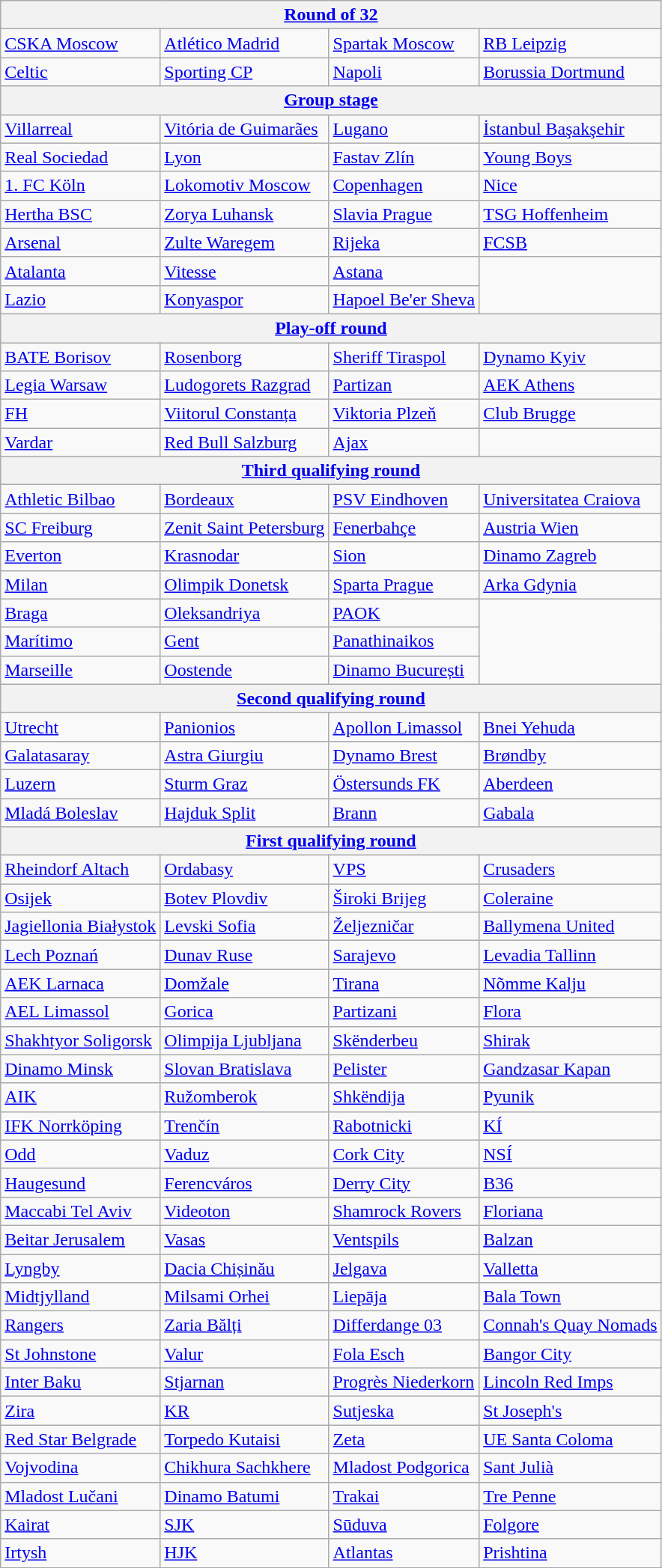<table class="wikitable">
<tr>
<th colspan=4><a href='#'>Round of 32</a></th>
</tr>
<tr>
<td> <a href='#'>CSKA Moscow</a> </td>
<td> <a href='#'>Atlético Madrid</a> </td>
<td> <a href='#'>Spartak Moscow</a> </td>
<td> <a href='#'>RB Leipzig</a> </td>
</tr>
<tr>
<td> <a href='#'>Celtic</a> </td>
<td> <a href='#'>Sporting CP</a> </td>
<td> <a href='#'>Napoli</a> </td>
<td> <a href='#'>Borussia Dortmund</a> </td>
</tr>
<tr>
<th colspan=4><a href='#'>Group stage</a></th>
</tr>
<tr>
<td> <a href='#'>Villarreal</a> </td>
<td> <a href='#'>Vitória de Guimarães</a> </td>
<td> <a href='#'>Lugano</a> </td>
<td> <a href='#'>İstanbul Başakşehir</a> </td>
</tr>
<tr>
<td> <a href='#'>Real Sociedad</a> </td>
<td> <a href='#'>Lyon</a> </td>
<td> <a href='#'>Fastav Zlín</a> </td>
<td> <a href='#'>Young Boys</a> </td>
</tr>
<tr>
<td> <a href='#'>1. FC Köln</a> </td>
<td> <a href='#'>Lokomotiv Moscow</a> </td>
<td> <a href='#'>Copenhagen</a> </td>
<td> <a href='#'>Nice</a> </td>
</tr>
<tr>
<td> <a href='#'>Hertha BSC</a> </td>
<td> <a href='#'>Zorya Luhansk</a> </td>
<td> <a href='#'>Slavia Prague</a> </td>
<td> <a href='#'>TSG Hoffenheim</a> </td>
</tr>
<tr>
<td> <a href='#'>Arsenal</a> </td>
<td> <a href='#'>Zulte Waregem</a> </td>
<td> <a href='#'>Rijeka</a> </td>
<td> <a href='#'>FCSB</a> </td>
</tr>
<tr>
<td> <a href='#'>Atalanta</a> </td>
<td> <a href='#'>Vitesse</a> </td>
<td> <a href='#'>Astana</a> </td>
<td rowspan=2></td>
</tr>
<tr>
<td> <a href='#'>Lazio</a> </td>
<td> <a href='#'>Konyaspor</a> </td>
<td> <a href='#'>Hapoel Be'er Sheva</a> </td>
</tr>
<tr>
<th colspan=4><a href='#'>Play-off round</a></th>
</tr>
<tr>
<td> <a href='#'>BATE Borisov</a> </td>
<td> <a href='#'>Rosenborg</a> </td>
<td> <a href='#'>Sheriff Tiraspol</a> </td>
<td> <a href='#'>Dynamo Kyiv</a> </td>
</tr>
<tr>
<td> <a href='#'>Legia Warsaw</a> </td>
<td> <a href='#'>Ludogorets Razgrad</a> </td>
<td> <a href='#'>Partizan</a> </td>
<td> <a href='#'>AEK Athens</a> </td>
</tr>
<tr>
<td> <a href='#'>FH</a> </td>
<td> <a href='#'>Viitorul Constanța</a> </td>
<td> <a href='#'>Viktoria Plzeň</a> </td>
<td> <a href='#'>Club Brugge</a> </td>
</tr>
<tr>
<td> <a href='#'>Vardar</a> </td>
<td> <a href='#'>Red Bull Salzburg</a> </td>
<td> <a href='#'>Ajax</a> </td>
<td></td>
</tr>
<tr>
<th colspan=4><a href='#'>Third qualifying round</a></th>
</tr>
<tr>
<td> <a href='#'>Athletic Bilbao</a> </td>
<td> <a href='#'>Bordeaux</a> </td>
<td> <a href='#'>PSV Eindhoven</a> </td>
<td> <a href='#'>Universitatea Craiova</a> </td>
</tr>
<tr>
<td> <a href='#'>SC Freiburg</a> </td>
<td> <a href='#'>Zenit Saint Petersburg</a> </td>
<td> <a href='#'>Fenerbahçe</a> </td>
<td> <a href='#'>Austria Wien</a> </td>
</tr>
<tr>
<td> <a href='#'>Everton</a> </td>
<td> <a href='#'>Krasnodar</a> </td>
<td> <a href='#'>Sion</a> </td>
<td> <a href='#'>Dinamo Zagreb</a> </td>
</tr>
<tr>
<td> <a href='#'>Milan</a> </td>
<td> <a href='#'>Olimpik Donetsk</a> </td>
<td> <a href='#'>Sparta Prague</a> </td>
<td> <a href='#'>Arka Gdynia</a> </td>
</tr>
<tr>
<td> <a href='#'>Braga</a> </td>
<td> <a href='#'>Oleksandriya</a> </td>
<td> <a href='#'>PAOK</a> </td>
<td rowspan=3></td>
</tr>
<tr>
<td> <a href='#'>Marítimo</a> </td>
<td> <a href='#'>Gent</a> </td>
<td> <a href='#'>Panathinaikos</a> </td>
</tr>
<tr>
<td> <a href='#'>Marseille</a> </td>
<td> <a href='#'>Oostende</a> </td>
<td> <a href='#'>Dinamo București</a> </td>
</tr>
<tr>
<th colspan=4><a href='#'>Second qualifying round</a></th>
</tr>
<tr>
<td> <a href='#'>Utrecht</a> </td>
<td> <a href='#'>Panionios</a> </td>
<td> <a href='#'>Apollon Limassol</a> </td>
<td> <a href='#'>Bnei Yehuda</a> </td>
</tr>
<tr>
<td> <a href='#'>Galatasaray</a> </td>
<td> <a href='#'>Astra Giurgiu</a> </td>
<td> <a href='#'>Dynamo Brest</a> </td>
<td> <a href='#'>Brøndby</a> </td>
</tr>
<tr>
<td> <a href='#'>Luzern</a> </td>
<td> <a href='#'>Sturm Graz</a> </td>
<td> <a href='#'>Östersunds FK</a> </td>
<td> <a href='#'>Aberdeen</a> </td>
</tr>
<tr>
<td> <a href='#'>Mladá Boleslav</a> </td>
<td> <a href='#'>Hajduk Split</a> </td>
<td> <a href='#'>Brann</a> </td>
<td> <a href='#'>Gabala</a> </td>
</tr>
<tr>
<th colspan=4><a href='#'>First qualifying round</a></th>
</tr>
<tr>
<td> <a href='#'>Rheindorf Altach</a> </td>
<td> <a href='#'>Ordabasy</a> </td>
<td> <a href='#'>VPS</a> </td>
<td> <a href='#'>Crusaders</a> </td>
</tr>
<tr>
<td> <a href='#'>Osijek</a> </td>
<td> <a href='#'>Botev Plovdiv</a> </td>
<td> <a href='#'>Široki Brijeg</a> </td>
<td> <a href='#'>Coleraine</a> </td>
</tr>
<tr>
<td> <a href='#'>Jagiellonia Białystok</a> </td>
<td> <a href='#'>Levski Sofia</a> </td>
<td> <a href='#'>Željezničar</a> </td>
<td> <a href='#'>Ballymena United</a> </td>
</tr>
<tr>
<td> <a href='#'>Lech Poznań</a> </td>
<td> <a href='#'>Dunav Ruse</a> </td>
<td> <a href='#'>Sarajevo</a> </td>
<td> <a href='#'>Levadia Tallinn</a> </td>
</tr>
<tr>
<td> <a href='#'>AEK Larnaca</a> </td>
<td> <a href='#'>Domžale</a> </td>
<td> <a href='#'>Tirana</a> </td>
<td> <a href='#'>Nõmme Kalju</a> </td>
</tr>
<tr>
<td> <a href='#'>AEL Limassol</a> </td>
<td> <a href='#'>Gorica</a> </td>
<td> <a href='#'>Partizani</a> </td>
<td> <a href='#'>Flora</a> </td>
</tr>
<tr>
<td> <a href='#'>Shakhtyor Soligorsk</a> </td>
<td> <a href='#'>Olimpija Ljubljana</a> </td>
<td> <a href='#'>Skënderbeu</a> </td>
<td> <a href='#'>Shirak</a> </td>
</tr>
<tr>
<td> <a href='#'>Dinamo Minsk</a> </td>
<td> <a href='#'>Slovan Bratislava</a> </td>
<td> <a href='#'>Pelister</a> </td>
<td> <a href='#'>Gandzasar Kapan</a> </td>
</tr>
<tr>
<td> <a href='#'>AIK</a> </td>
<td> <a href='#'>Ružomberok</a> </td>
<td> <a href='#'>Shkëndija</a> </td>
<td> <a href='#'>Pyunik</a> </td>
</tr>
<tr>
<td> <a href='#'>IFK Norrköping</a> </td>
<td> <a href='#'>Trenčín</a> </td>
<td> <a href='#'>Rabotnicki</a> </td>
<td> <a href='#'>KÍ</a> </td>
</tr>
<tr>
<td> <a href='#'>Odd</a> </td>
<td> <a href='#'>Vaduz</a> </td>
<td> <a href='#'>Cork City</a> </td>
<td> <a href='#'>NSÍ</a> </td>
</tr>
<tr>
<td> <a href='#'>Haugesund</a> </td>
<td> <a href='#'>Ferencváros</a> </td>
<td> <a href='#'>Derry City</a> </td>
<td> <a href='#'>B36</a> </td>
</tr>
<tr>
<td> <a href='#'>Maccabi Tel Aviv</a> </td>
<td> <a href='#'>Videoton</a> </td>
<td> <a href='#'>Shamrock Rovers</a> </td>
<td> <a href='#'>Floriana</a> </td>
</tr>
<tr>
<td> <a href='#'>Beitar Jerusalem</a> </td>
<td> <a href='#'>Vasas</a> </td>
<td> <a href='#'>Ventspils</a> </td>
<td> <a href='#'>Balzan</a> </td>
</tr>
<tr>
<td> <a href='#'>Lyngby</a> </td>
<td> <a href='#'>Dacia Chișinău</a> </td>
<td> <a href='#'>Jelgava</a> </td>
<td> <a href='#'>Valletta</a> </td>
</tr>
<tr>
<td> <a href='#'>Midtjylland</a> </td>
<td> <a href='#'>Milsami Orhei</a> </td>
<td> <a href='#'>Liepāja</a> </td>
<td> <a href='#'>Bala Town</a> </td>
</tr>
<tr>
<td> <a href='#'>Rangers</a> </td>
<td> <a href='#'>Zaria Bălți</a> </td>
<td> <a href='#'>Differdange 03</a> </td>
<td> <a href='#'>Connah's Quay Nomads</a> </td>
</tr>
<tr>
<td> <a href='#'>St Johnstone</a> </td>
<td> <a href='#'>Valur</a> </td>
<td> <a href='#'>Fola Esch</a> </td>
<td> <a href='#'>Bangor City</a> </td>
</tr>
<tr>
<td> <a href='#'>Inter Baku</a> </td>
<td> <a href='#'>Stjarnan</a> </td>
<td> <a href='#'>Progrès Niederkorn</a> </td>
<td> <a href='#'>Lincoln Red Imps</a> </td>
</tr>
<tr>
<td> <a href='#'>Zira</a> </td>
<td> <a href='#'>KR</a> </td>
<td> <a href='#'>Sutjeska</a> </td>
<td> <a href='#'>St Joseph's</a> </td>
</tr>
<tr>
<td> <a href='#'>Red Star Belgrade</a> </td>
<td> <a href='#'>Torpedo Kutaisi</a> </td>
<td> <a href='#'>Zeta</a> </td>
<td> <a href='#'>UE Santa Coloma</a> </td>
</tr>
<tr>
<td> <a href='#'>Vojvodina</a> </td>
<td> <a href='#'>Chikhura Sachkhere</a> </td>
<td> <a href='#'>Mladost Podgorica</a> </td>
<td> <a href='#'>Sant Julià</a> </td>
</tr>
<tr>
<td> <a href='#'>Mladost Lučani</a> </td>
<td> <a href='#'>Dinamo Batumi</a> </td>
<td> <a href='#'>Trakai</a> </td>
<td> <a href='#'>Tre Penne</a> </td>
</tr>
<tr>
<td> <a href='#'>Kairat</a> </td>
<td> <a href='#'>SJK</a> </td>
<td> <a href='#'>Sūduva</a> </td>
<td> <a href='#'>Folgore</a> </td>
</tr>
<tr>
<td> <a href='#'>Irtysh</a> </td>
<td> <a href='#'>HJK</a> </td>
<td> <a href='#'>Atlantas</a> </td>
<td> <a href='#'>Prishtina</a> </td>
</tr>
</table>
